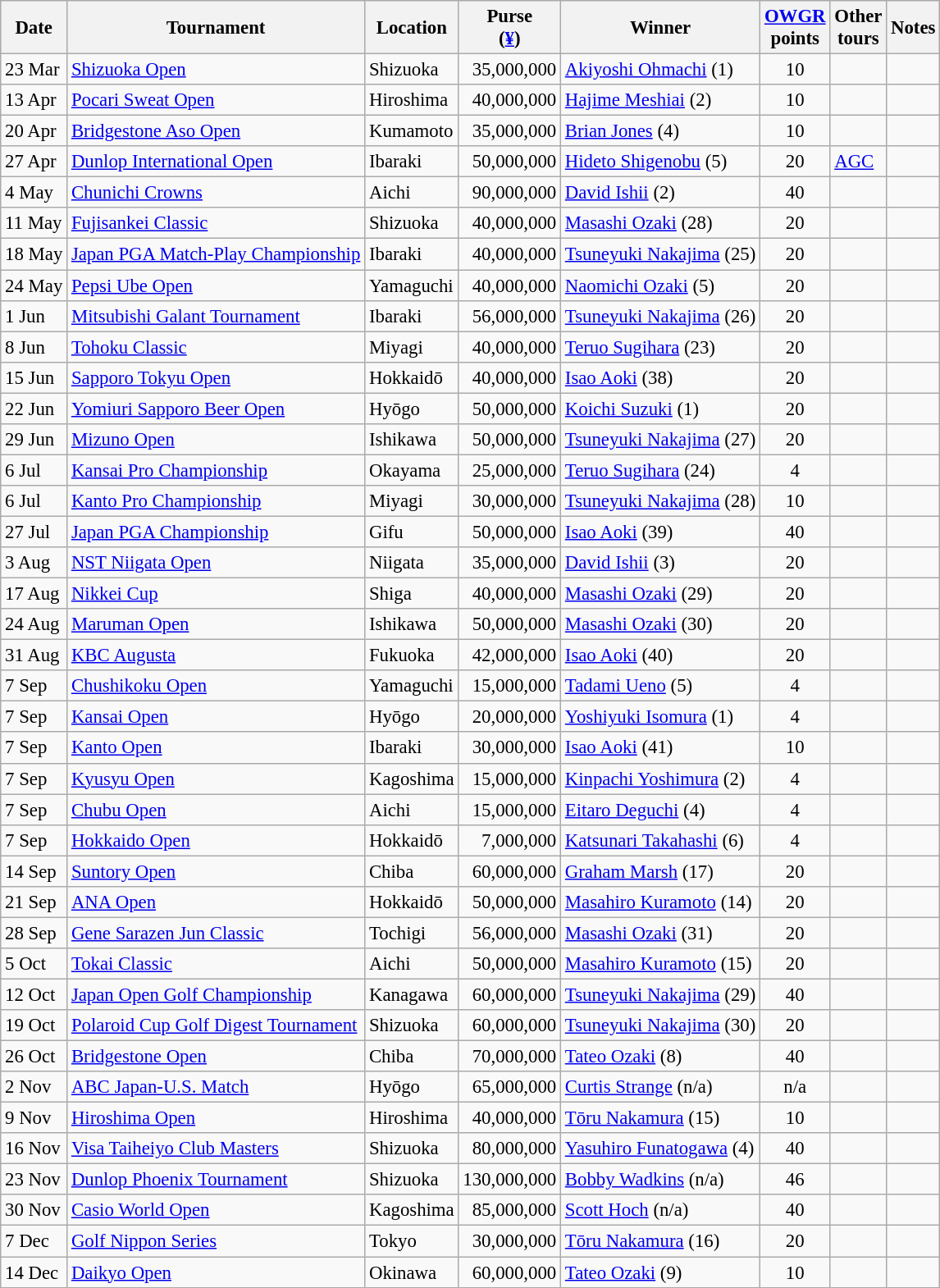<table class="wikitable" style="font-size:95%">
<tr>
<th>Date</th>
<th>Tournament</th>
<th>Location</th>
<th>Purse<br>(<a href='#'>¥</a>)</th>
<th>Winner</th>
<th><a href='#'>OWGR</a><br>points</th>
<th>Other<br>tours</th>
<th>Notes</th>
</tr>
<tr>
<td>23 Mar</td>
<td><a href='#'>Shizuoka Open</a></td>
<td>Shizuoka</td>
<td align=right>35,000,000</td>
<td> <a href='#'>Akiyoshi Ohmachi</a> (1)</td>
<td align=center>10</td>
<td></td>
<td></td>
</tr>
<tr>
<td>13 Apr</td>
<td><a href='#'>Pocari Sweat Open</a></td>
<td>Hiroshima</td>
<td align=right>40,000,000</td>
<td> <a href='#'>Hajime Meshiai</a> (2)</td>
<td align=center>10</td>
<td></td>
<td></td>
</tr>
<tr>
<td>20 Apr</td>
<td><a href='#'>Bridgestone Aso Open</a></td>
<td>Kumamoto</td>
<td align=right>35,000,000</td>
<td> <a href='#'>Brian Jones</a> (4)</td>
<td align=center>10</td>
<td></td>
<td></td>
</tr>
<tr>
<td>27 Apr</td>
<td><a href='#'>Dunlop International Open</a></td>
<td>Ibaraki</td>
<td align=right>50,000,000</td>
<td> <a href='#'>Hideto Shigenobu</a> (5)</td>
<td align=center>20</td>
<td><a href='#'>AGC</a></td>
<td></td>
</tr>
<tr>
<td>4 May</td>
<td><a href='#'>Chunichi Crowns</a></td>
<td>Aichi</td>
<td align=right>90,000,000</td>
<td> <a href='#'>David Ishii</a> (2)</td>
<td align=center>40</td>
<td></td>
<td></td>
</tr>
<tr>
<td>11 May</td>
<td><a href='#'>Fujisankei Classic</a></td>
<td>Shizuoka</td>
<td align=right>40,000,000</td>
<td> <a href='#'>Masashi Ozaki</a> (28)</td>
<td align=center>20</td>
<td></td>
<td></td>
</tr>
<tr>
<td>18 May</td>
<td><a href='#'>Japan PGA Match-Play Championship</a></td>
<td>Ibaraki</td>
<td align=right>40,000,000</td>
<td> <a href='#'>Tsuneyuki Nakajima</a> (25)</td>
<td align=center>20</td>
<td></td>
<td></td>
</tr>
<tr>
<td>24 May</td>
<td><a href='#'>Pepsi Ube Open</a></td>
<td>Yamaguchi</td>
<td align=right>40,000,000</td>
<td> <a href='#'>Naomichi Ozaki</a> (5)</td>
<td align=center>20</td>
<td></td>
<td></td>
</tr>
<tr>
<td>1 Jun</td>
<td><a href='#'>Mitsubishi Galant Tournament</a></td>
<td>Ibaraki</td>
<td align=right>56,000,000</td>
<td> <a href='#'>Tsuneyuki Nakajima</a> (26)</td>
<td align=center>20</td>
<td></td>
<td></td>
</tr>
<tr>
<td>8 Jun</td>
<td><a href='#'>Tohoku Classic</a></td>
<td>Miyagi</td>
<td align=right>40,000,000</td>
<td> <a href='#'>Teruo Sugihara</a> (23)</td>
<td align=center>20</td>
<td></td>
<td></td>
</tr>
<tr>
<td>15 Jun</td>
<td><a href='#'>Sapporo Tokyu Open</a></td>
<td>Hokkaidō</td>
<td align=right>40,000,000</td>
<td> <a href='#'>Isao Aoki</a> (38)</td>
<td align=center>20</td>
<td></td>
<td></td>
</tr>
<tr>
<td>22 Jun</td>
<td><a href='#'>Yomiuri Sapporo Beer Open</a></td>
<td>Hyōgo</td>
<td align=right>50,000,000</td>
<td> <a href='#'>Koichi Suzuki</a> (1)</td>
<td align=center>20</td>
<td></td>
<td></td>
</tr>
<tr>
<td>29 Jun</td>
<td><a href='#'>Mizuno Open</a></td>
<td>Ishikawa</td>
<td align=right>50,000,000</td>
<td> <a href='#'>Tsuneyuki Nakajima</a> (27)</td>
<td align=center>20</td>
<td></td>
<td></td>
</tr>
<tr>
<td>6 Jul</td>
<td><a href='#'>Kansai Pro Championship</a></td>
<td>Okayama</td>
<td align=right>25,000,000</td>
<td> <a href='#'>Teruo Sugihara</a> (24)</td>
<td align=center>4</td>
<td></td>
<td></td>
</tr>
<tr>
<td>6 Jul</td>
<td><a href='#'>Kanto Pro Championship</a></td>
<td>Miyagi</td>
<td align=right>30,000,000</td>
<td> <a href='#'>Tsuneyuki Nakajima</a> (28)</td>
<td align=center>10</td>
<td></td>
<td></td>
</tr>
<tr>
<td>27 Jul</td>
<td><a href='#'>Japan PGA Championship</a></td>
<td>Gifu</td>
<td align=right>50,000,000</td>
<td> <a href='#'>Isao Aoki</a> (39)</td>
<td align=center>40</td>
<td></td>
<td></td>
</tr>
<tr>
<td>3 Aug</td>
<td><a href='#'>NST Niigata Open</a></td>
<td>Niigata</td>
<td align=right>35,000,000</td>
<td> <a href='#'>David Ishii</a> (3)</td>
<td align=center>20</td>
<td></td>
<td></td>
</tr>
<tr>
<td>17 Aug</td>
<td><a href='#'>Nikkei Cup</a></td>
<td>Shiga</td>
<td align=right>40,000,000</td>
<td> <a href='#'>Masashi Ozaki</a> (29)</td>
<td align=center>20</td>
<td></td>
<td></td>
</tr>
<tr>
<td>24 Aug</td>
<td><a href='#'>Maruman Open</a></td>
<td>Ishikawa</td>
<td align=right>50,000,000</td>
<td> <a href='#'>Masashi Ozaki</a> (30)</td>
<td align=center>20</td>
<td></td>
<td></td>
</tr>
<tr>
<td>31 Aug</td>
<td><a href='#'>KBC Augusta</a></td>
<td>Fukuoka</td>
<td align=right>42,000,000</td>
<td> <a href='#'>Isao Aoki</a> (40)</td>
<td align=center>20</td>
<td></td>
<td></td>
</tr>
<tr>
<td>7 Sep</td>
<td><a href='#'>Chushikoku Open</a></td>
<td>Yamaguchi</td>
<td align=right>15,000,000</td>
<td> <a href='#'>Tadami Ueno</a> (5)</td>
<td align=center>4</td>
<td></td>
<td></td>
</tr>
<tr>
<td>7 Sep</td>
<td><a href='#'>Kansai Open</a></td>
<td>Hyōgo</td>
<td align=right>20,000,000</td>
<td> <a href='#'>Yoshiyuki Isomura</a> (1)</td>
<td align=center>4</td>
<td></td>
<td></td>
</tr>
<tr>
<td>7 Sep</td>
<td><a href='#'>Kanto Open</a></td>
<td>Ibaraki</td>
<td align=right>30,000,000</td>
<td> <a href='#'>Isao Aoki</a> (41)</td>
<td align=center>10</td>
<td></td>
<td></td>
</tr>
<tr>
<td>7 Sep</td>
<td><a href='#'>Kyusyu Open</a></td>
<td>Kagoshima</td>
<td align=right>15,000,000</td>
<td> <a href='#'>Kinpachi Yoshimura</a> (2)</td>
<td align=center>4</td>
<td></td>
<td></td>
</tr>
<tr>
<td>7 Sep</td>
<td><a href='#'>Chubu Open</a></td>
<td>Aichi</td>
<td align=right>15,000,000</td>
<td> <a href='#'>Eitaro Deguchi</a> (4)</td>
<td align=center>4</td>
<td></td>
<td></td>
</tr>
<tr>
<td>7 Sep</td>
<td><a href='#'>Hokkaido Open</a></td>
<td>Hokkaidō</td>
<td align=right>7,000,000</td>
<td> <a href='#'>Katsunari Takahashi</a> (6)</td>
<td align=center>4</td>
<td></td>
<td></td>
</tr>
<tr>
<td>14 Sep</td>
<td><a href='#'>Suntory Open</a></td>
<td>Chiba</td>
<td align=right>60,000,000</td>
<td> <a href='#'>Graham Marsh</a> (17)</td>
<td align=center>20</td>
<td></td>
<td></td>
</tr>
<tr>
<td>21 Sep</td>
<td><a href='#'>ANA Open</a></td>
<td>Hokkaidō</td>
<td align=right>50,000,000</td>
<td> <a href='#'>Masahiro Kuramoto</a> (14)</td>
<td align=center>20</td>
<td></td>
<td></td>
</tr>
<tr>
<td>28 Sep</td>
<td><a href='#'>Gene Sarazen Jun Classic</a></td>
<td>Tochigi</td>
<td align=right>56,000,000</td>
<td> <a href='#'>Masashi Ozaki</a> (31)</td>
<td align=center>20</td>
<td></td>
<td></td>
</tr>
<tr>
<td>5 Oct</td>
<td><a href='#'>Tokai Classic</a></td>
<td>Aichi</td>
<td align=right>50,000,000</td>
<td> <a href='#'>Masahiro Kuramoto</a> (15)</td>
<td align=center>20</td>
<td></td>
<td></td>
</tr>
<tr>
<td>12 Oct</td>
<td><a href='#'>Japan Open Golf Championship</a></td>
<td>Kanagawa</td>
<td align=right>60,000,000</td>
<td> <a href='#'>Tsuneyuki Nakajima</a> (29)</td>
<td align=center>40</td>
<td></td>
<td></td>
</tr>
<tr>
<td>19 Oct</td>
<td><a href='#'>Polaroid Cup Golf Digest Tournament</a></td>
<td>Shizuoka</td>
<td align=right>60,000,000</td>
<td> <a href='#'>Tsuneyuki Nakajima</a> (30)</td>
<td align=center>20</td>
<td></td>
<td></td>
</tr>
<tr>
<td>26 Oct</td>
<td><a href='#'>Bridgestone Open</a></td>
<td>Chiba</td>
<td align=right>70,000,000</td>
<td> <a href='#'>Tateo Ozaki</a> (8)</td>
<td align=center>40</td>
<td></td>
<td></td>
</tr>
<tr>
<td>2 Nov</td>
<td><a href='#'>ABC Japan-U.S. Match</a></td>
<td>Hyōgo</td>
<td align=right>65,000,000</td>
<td> <a href='#'>Curtis Strange</a> (n/a)</td>
<td align=center>n/a</td>
<td></td>
<td></td>
</tr>
<tr>
<td>9 Nov</td>
<td><a href='#'>Hiroshima Open</a></td>
<td>Hiroshima</td>
<td align=right>40,000,000</td>
<td> <a href='#'>Tōru Nakamura</a> (15)</td>
<td align=center>10</td>
<td></td>
<td></td>
</tr>
<tr>
<td>16 Nov</td>
<td><a href='#'>Visa Taiheiyo Club Masters</a></td>
<td>Shizuoka</td>
<td align=right>80,000,000</td>
<td> <a href='#'>Yasuhiro Funatogawa</a> (4)</td>
<td align=center>40</td>
<td></td>
<td></td>
</tr>
<tr>
<td>23 Nov</td>
<td><a href='#'>Dunlop Phoenix Tournament</a></td>
<td>Shizuoka</td>
<td align=right>130,000,000</td>
<td> <a href='#'>Bobby Wadkins</a> (n/a)</td>
<td align=center>46</td>
<td></td>
<td></td>
</tr>
<tr>
<td>30 Nov</td>
<td><a href='#'>Casio World Open</a></td>
<td>Kagoshima</td>
<td align=right>85,000,000</td>
<td> <a href='#'>Scott Hoch</a> (n/a)</td>
<td align=center>40</td>
<td></td>
<td></td>
</tr>
<tr>
<td>7 Dec</td>
<td><a href='#'>Golf Nippon Series</a></td>
<td>Tokyo</td>
<td align=right>30,000,000</td>
<td> <a href='#'>Tōru Nakamura</a> (16)</td>
<td align=center>20</td>
<td></td>
<td></td>
</tr>
<tr>
<td>14 Dec</td>
<td><a href='#'>Daikyo Open</a></td>
<td>Okinawa</td>
<td align=right>60,000,000</td>
<td> <a href='#'>Tateo Ozaki</a> (9)</td>
<td align=center>10</td>
<td></td>
<td></td>
</tr>
</table>
